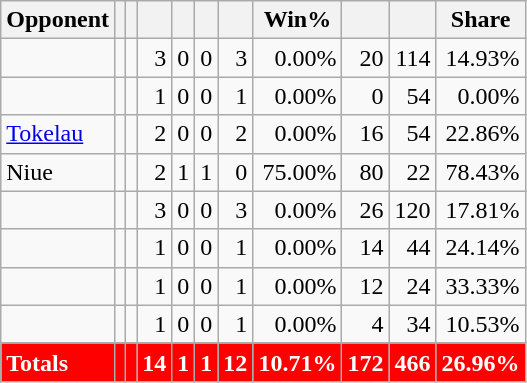<table class="wikitable sortable" style="text-align:right;">
<tr>
<th>Opponent</th>
<th></th>
<th></th>
<th></th>
<th></th>
<th></th>
<th></th>
<th>Win%</th>
<th></th>
<th></th>
<th>Share</th>
</tr>
<tr>
<td align=left></td>
<td></td>
<td></td>
<td>3</td>
<td>0</td>
<td>0</td>
<td>3</td>
<td>0.00%</td>
<td>20</td>
<td>114</td>
<td>14.93%</td>
</tr>
<tr>
<td align=left></td>
<td></td>
<td></td>
<td>1</td>
<td>0</td>
<td>0</td>
<td>1</td>
<td>0.00%</td>
<td>0</td>
<td>54</td>
<td>0.00%</td>
</tr>
<tr>
<td align=left> <a href='#'>Tokelau</a></td>
<td></td>
<td></td>
<td>2</td>
<td>0</td>
<td>0</td>
<td>2</td>
<td>0.00%</td>
<td>16</td>
<td>54</td>
<td>22.86%</td>
</tr>
<tr>
<td align=left> Niue</td>
<td></td>
<td></td>
<td>2</td>
<td>1</td>
<td>1</td>
<td>0</td>
<td>75.00%</td>
<td>80</td>
<td>22</td>
<td>78.43%</td>
</tr>
<tr>
<td align=left></td>
<td></td>
<td></td>
<td>3</td>
<td>0</td>
<td>0</td>
<td>3</td>
<td>0.00%</td>
<td>26</td>
<td>120</td>
<td>17.81%</td>
</tr>
<tr>
<td align=left></td>
<td></td>
<td></td>
<td>1</td>
<td>0</td>
<td>0</td>
<td>1</td>
<td>0.00%</td>
<td>14</td>
<td>44</td>
<td>24.14%</td>
</tr>
<tr>
<td align=left></td>
<td></td>
<td></td>
<td>1</td>
<td>0</td>
<td>0</td>
<td>1</td>
<td>0.00%</td>
<td>12</td>
<td>24</td>
<td>33.33%</td>
</tr>
<tr>
<td align=left></td>
<td></td>
<td></td>
<td>1</td>
<td>0</td>
<td>0</td>
<td>1</td>
<td>0.00%</td>
<td>4</td>
<td>34</td>
<td>10.53%</td>
</tr>
<tr style="background: red; color:white;">
<td align=left><strong>Totals</strong></td>
<td><strong></strong></td>
<td><strong></strong></td>
<td><strong>14</strong></td>
<td><strong>1</strong></td>
<td><strong>1</strong></td>
<td><strong>12</strong></td>
<td><strong>10.71%</strong></td>
<td><strong>172</strong></td>
<td><strong>466</strong></td>
<td><strong>26.96%</strong></td>
</tr>
</table>
